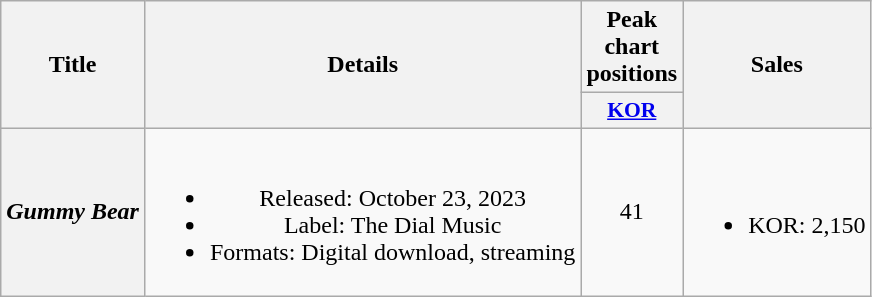<table class="wikitable plainrowheaders" style="text-align:center;">
<tr>
<th scope="col" rowspan="2">Title</th>
<th scope="col" rowspan="2">Details</th>
<th colspan="1">Peak chart positions</th>
<th scope="col" rowspan="2">Sales</th>
</tr>
<tr>
<th scope="col" style="width:3em;font-size:90%;"><a href='#'>KOR</a><br></th>
</tr>
<tr>
<th scope="row"><em>Gummy Bear</em></th>
<td><br><ul><li>Released: October 23, 2023</li><li>Label: The Dial Music</li><li>Formats: Digital download, streaming</li></ul></td>
<td>41</td>
<td><br><ul><li>KOR: 2,150</li></ul></td>
</tr>
</table>
